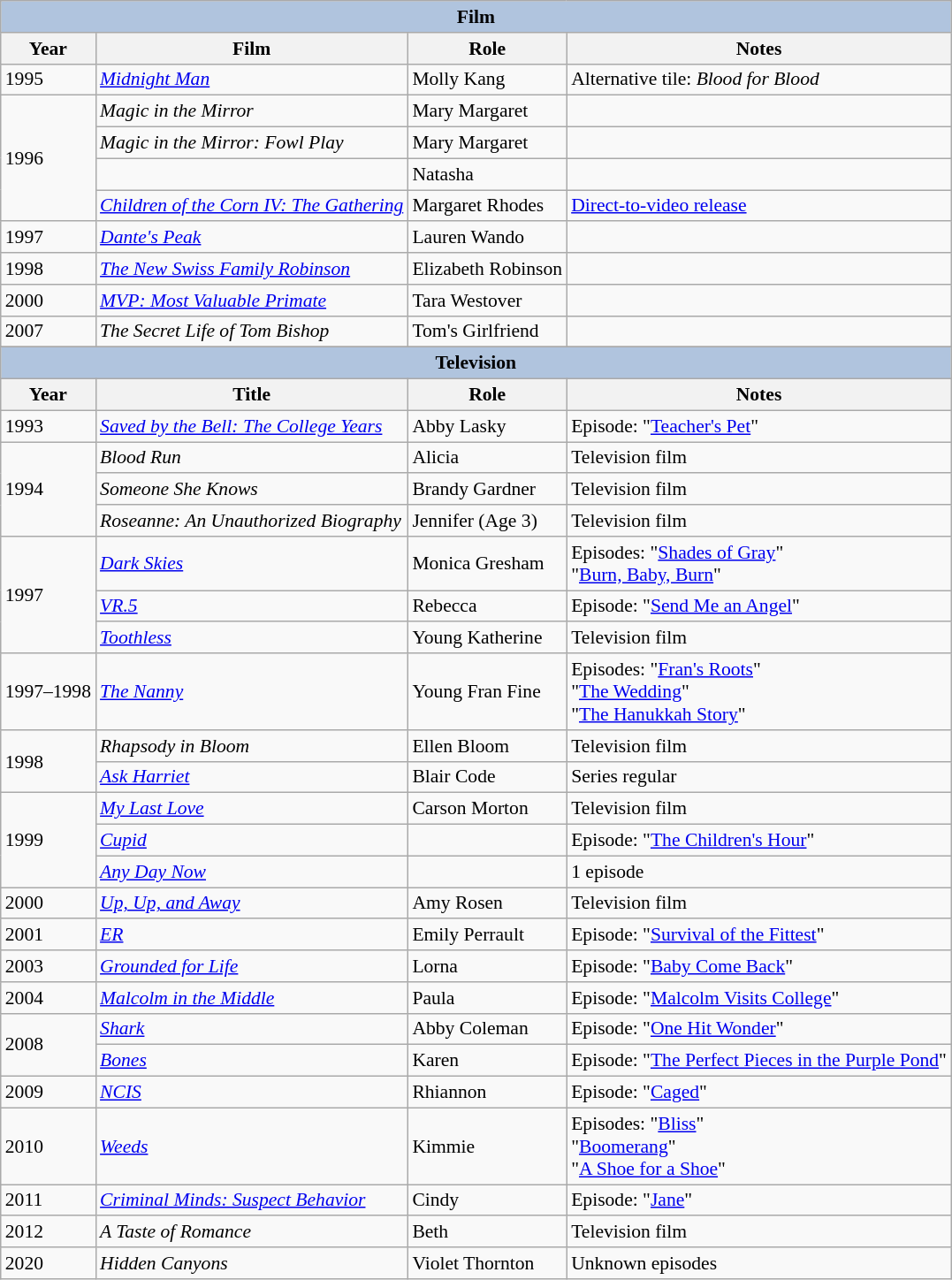<table class="wikitable" style="font-size: 90%;">
<tr>
<th colspan="4" style="background: LightSteelBlue;">Film</th>
</tr>
<tr>
<th>Year</th>
<th>Film</th>
<th>Role</th>
<th>Notes</th>
</tr>
<tr>
<td>1995</td>
<td><em><a href='#'>Midnight Man</a></em></td>
<td>Molly Kang</td>
<td>Alternative tile: <em>Blood for Blood</em></td>
</tr>
<tr>
<td rowspan=4>1996</td>
<td><em>Magic in the Mirror</em></td>
<td>Mary Margaret</td>
<td></td>
</tr>
<tr>
<td><em>Magic in the Mirror: Fowl Play</em></td>
<td>Mary Margaret</td>
<td></td>
</tr>
<tr>
<td><em></em></td>
<td>Natasha</td>
<td></td>
</tr>
<tr>
<td><em><a href='#'>Children of the Corn IV: The Gathering</a></em></td>
<td>Margaret Rhodes</td>
<td><a href='#'>Direct-to-video release</a></td>
</tr>
<tr>
<td>1997</td>
<td><em><a href='#'>Dante's Peak</a></em></td>
<td>Lauren Wando</td>
<td></td>
</tr>
<tr>
<td>1998</td>
<td><em><a href='#'>The New Swiss Family Robinson</a></em></td>
<td>Elizabeth Robinson</td>
<td></td>
</tr>
<tr>
<td>2000</td>
<td><em><a href='#'>MVP: Most Valuable Primate</a></em></td>
<td>Tara Westover</td>
<td></td>
</tr>
<tr>
<td>2007</td>
<td><em>The Secret Life of Tom Bishop</em></td>
<td>Tom's Girlfriend</td>
<td></td>
</tr>
<tr>
</tr>
<tr>
<th colspan="4" style="background: LightSteelBlue;">Television</th>
</tr>
<tr>
<th>Year</th>
<th>Title</th>
<th>Role</th>
<th>Notes</th>
</tr>
<tr>
<td>1993</td>
<td><em><a href='#'>Saved by the Bell: The College Years</a></em></td>
<td>Abby Lasky</td>
<td>Episode: "<a href='#'>Teacher's Pet</a>"</td>
</tr>
<tr>
<td rowspan=3>1994</td>
<td><em>Blood Run</em></td>
<td>Alicia</td>
<td>Television film</td>
</tr>
<tr>
<td><em>Someone She Knows</em></td>
<td>Brandy Gardner</td>
<td>Television film</td>
</tr>
<tr>
<td><em>Roseanne: An Unauthorized Biography</em></td>
<td>Jennifer (Age 3)</td>
<td>Television film</td>
</tr>
<tr>
<td rowspan=3>1997</td>
<td><em><a href='#'>Dark Skies</a></em></td>
<td>Monica Gresham</td>
<td>Episodes: "<a href='#'>Shades of Gray</a>"<br>"<a href='#'>Burn, Baby, Burn</a>"</td>
</tr>
<tr>
<td><em><a href='#'>VR.5</a></em></td>
<td>Rebecca</td>
<td>Episode: "<a href='#'>Send Me an Angel</a>"</td>
</tr>
<tr>
<td><em><a href='#'>Toothless</a></em></td>
<td>Young Katherine</td>
<td>Television film</td>
</tr>
<tr>
<td>1997–1998</td>
<td><em><a href='#'>The Nanny</a></em></td>
<td>Young Fran Fine</td>
<td>Episodes: "<a href='#'>Fran's Roots</a>"<br>"<a href='#'>The Wedding</a>"<br>"<a href='#'>The Hanukkah Story</a>"</td>
</tr>
<tr>
<td rowspan=2>1998</td>
<td><em>Rhapsody in Bloom</em></td>
<td>Ellen Bloom</td>
<td>Television film</td>
</tr>
<tr>
<td><em><a href='#'>Ask Harriet</a></em></td>
<td>Blair Code</td>
<td>Series regular</td>
</tr>
<tr>
<td rowspan=3>1999</td>
<td><em><a href='#'>My Last Love</a></em></td>
<td>Carson Morton</td>
<td>Television film</td>
</tr>
<tr>
<td><em><a href='#'>Cupid</a></em></td>
<td></td>
<td>Episode: "<a href='#'>The Children's Hour</a>"</td>
</tr>
<tr>
<td><em><a href='#'>Any Day Now</a></em></td>
<td></td>
<td>1 episode</td>
</tr>
<tr>
<td>2000</td>
<td><em><a href='#'>Up, Up, and Away</a></em></td>
<td>Amy Rosen</td>
<td>Television film</td>
</tr>
<tr>
<td>2001</td>
<td><em><a href='#'>ER</a></em></td>
<td>Emily Perrault</td>
<td>Episode: "<a href='#'>Survival of the Fittest</a>"</td>
</tr>
<tr>
<td>2003</td>
<td><em><a href='#'>Grounded for Life</a></em></td>
<td>Lorna</td>
<td>Episode: "<a href='#'>Baby Come Back</a>"</td>
</tr>
<tr>
<td>2004</td>
<td><em><a href='#'>Malcolm in the Middle</a></em></td>
<td>Paula</td>
<td>Episode: "<a href='#'>Malcolm Visits College</a>"</td>
</tr>
<tr>
<td rowspan=2>2008</td>
<td><em><a href='#'>Shark</a></em></td>
<td>Abby Coleman</td>
<td>Episode: "<a href='#'>One Hit Wonder</a>"</td>
</tr>
<tr>
<td><em><a href='#'>Bones</a></em></td>
<td>Karen</td>
<td>Episode: "<a href='#'>The Perfect Pieces in the Purple Pond</a>"</td>
</tr>
<tr>
<td>2009</td>
<td><em><a href='#'>NCIS</a></em></td>
<td>Rhiannon</td>
<td>Episode: "<a href='#'>Caged</a>"</td>
</tr>
<tr>
<td>2010</td>
<td><em><a href='#'>Weeds</a></em></td>
<td>Kimmie</td>
<td>Episodes: "<a href='#'>Bliss</a>"<br>"<a href='#'>Boomerang</a>"<br>"<a href='#'>A Shoe for a Shoe</a>"</td>
</tr>
<tr>
<td>2011</td>
<td><em><a href='#'>Criminal Minds: Suspect Behavior</a></em></td>
<td>Cindy</td>
<td>Episode: "<a href='#'>Jane</a>"</td>
</tr>
<tr>
<td>2012</td>
<td><em>A Taste of Romance</em></td>
<td>Beth</td>
<td>Television film</td>
</tr>
<tr>
<td>2020</td>
<td><em>Hidden Canyons</em></td>
<td>Violet Thornton</td>
<td>Unknown episodes</td>
</tr>
</table>
